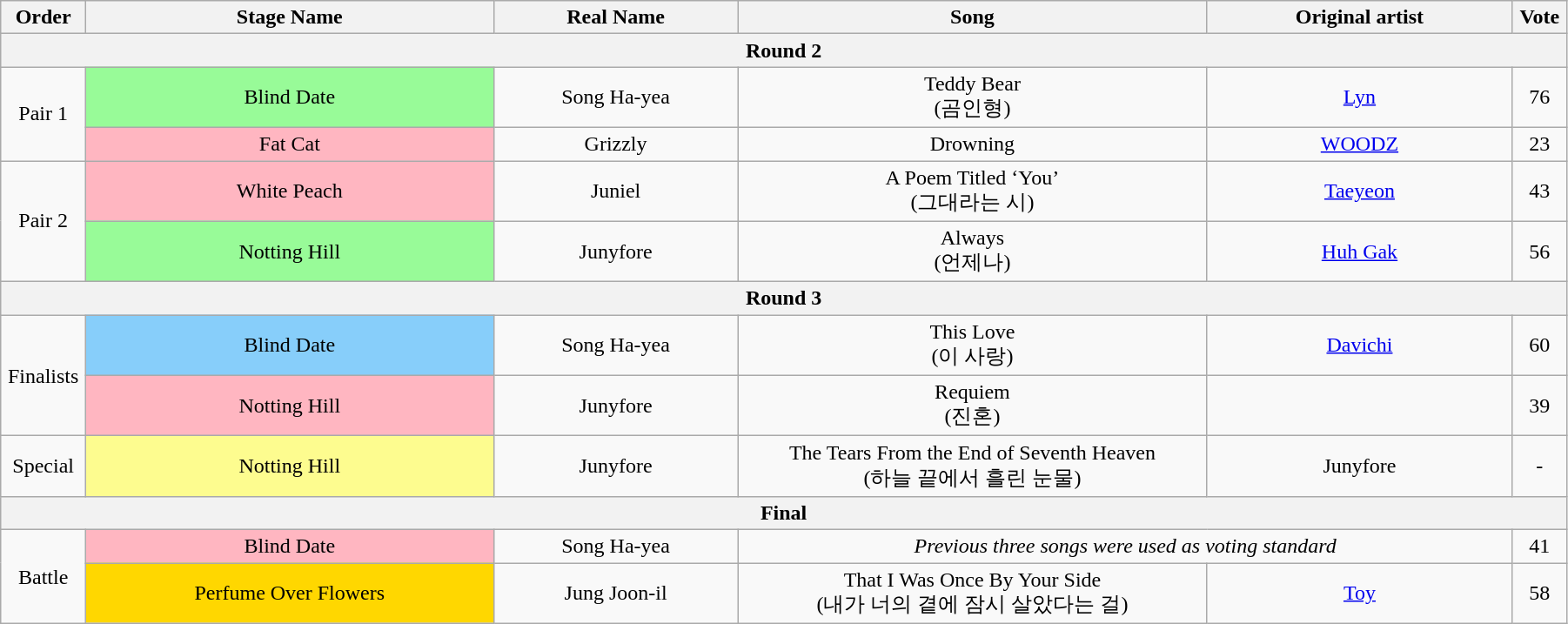<table class="wikitable" style="text-align:center; width:95%;">
<tr>
<th style="width:1%">Order</th>
<th style="width:20%;">Stage Name</th>
<th style="width:12%">Real Name</th>
<th style="width:23%;">Song</th>
<th style="width:15%;">Original artist</th>
<th style="width:1%;">Vote</th>
</tr>
<tr>
<th colspan=6>Round 2</th>
</tr>
<tr>
<td rowspan=2>Pair 1</td>
<td bgcolor="palegreen">Blind Date</td>
<td>Song Ha-yea</td>
<td>Teddy Bear<br>(곰인형)</td>
<td><a href='#'>Lyn</a></td>
<td>76</td>
</tr>
<tr>
<td bgcolor="lightpink">Fat Cat</td>
<td>Grizzly</td>
<td>Drowning</td>
<td><a href='#'>WOODZ</a></td>
<td>23</td>
</tr>
<tr>
<td rowspan=2>Pair 2</td>
<td bgcolor="lightpink">White Peach</td>
<td>Juniel</td>
<td>A Poem Titled ‘You’<br>(그대라는 시)</td>
<td><a href='#'>Taeyeon</a></td>
<td>43</td>
</tr>
<tr>
<td bgcolor="palegreen">Notting Hill</td>
<td>Junyfore</td>
<td>Always<br>(언제나)</td>
<td><a href='#'>Huh Gak</a></td>
<td>56</td>
</tr>
<tr>
<th colspan=6>Round 3</th>
</tr>
<tr>
<td rowspan=2>Finalists</td>
<td bgcolor="lightskyblue">Blind Date</td>
<td>Song Ha-yea</td>
<td>This Love<br>(이 사랑)</td>
<td><a href='#'>Davichi</a></td>
<td>60</td>
</tr>
<tr>
<td bgcolor="lightpink">Notting Hill</td>
<td>Junyfore</td>
<td>Requiem<br>(진혼)</td>
<td></td>
<td>39</td>
</tr>
<tr>
<td>Special</td>
<td bgcolor="#FDFC8F">Notting Hill</td>
<td>Junyfore</td>
<td>The Tears From the End of Seventh Heaven<br>(하늘 끝에서 흘린 눈물)</td>
<td>Junyfore</td>
<td>-</td>
</tr>
<tr>
<th colspan=6>Final</th>
</tr>
<tr>
<td rowspan=2>Battle</td>
<td bgcolor="lightpink">Blind Date</td>
<td>Song Ha-yea</td>
<td colspan=2><em>Previous three songs were used as voting standard</em></td>
<td>41</td>
</tr>
<tr>
<td bgcolor="gold">Perfume Over Flowers</td>
<td>Jung Joon-il</td>
<td>That I Was Once By Your Side<br>(내가 너의 곁에 잠시 살았다는 걸)</td>
<td><a href='#'>Toy</a></td>
<td>58</td>
</tr>
</table>
